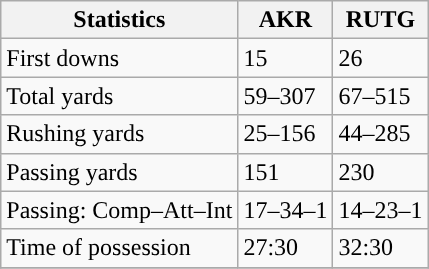<table class="wikitable" style="float: left;">
<tr>
<th>Statistics</th>
<th>AKR</th>
<th>RUTG</th>
</tr>
<tr>
<td>First downs</td>
<td>15</td>
<td>26</td>
</tr>
<tr>
<td>Total yards</td>
<td>59–307</td>
<td>67–515</td>
</tr>
<tr>
<td>Rushing yards</td>
<td>25–156</td>
<td>44–285</td>
</tr>
<tr>
<td>Passing yards</td>
<td>151</td>
<td>230</td>
</tr>
<tr>
<td>Passing: Comp–Att–Int</td>
<td>17–34–1</td>
<td>14–23–1</td>
</tr>
<tr>
<td>Time of possession</td>
<td>27:30</td>
<td>32:30</td>
</tr>
<tr>
</tr>
</table>
